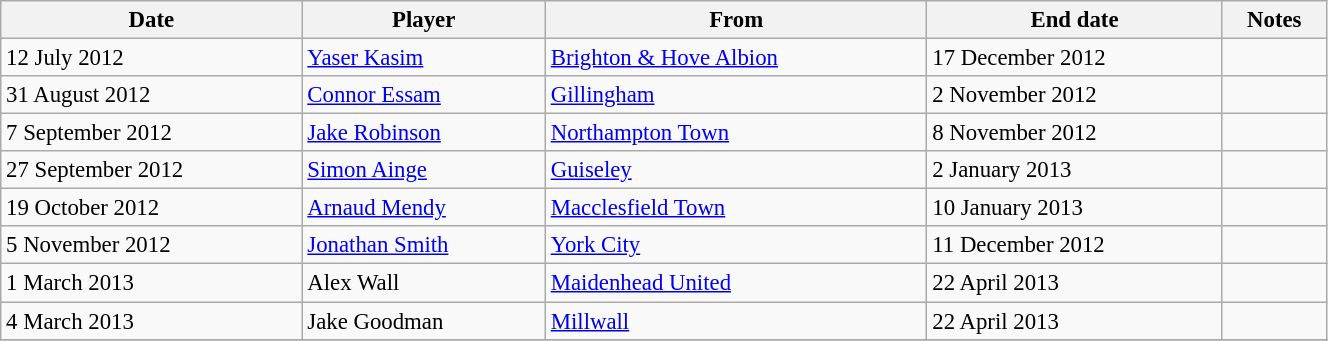<table class="wikitable" style="text-align:center; font-size:95%;width:70%; text-align:left">
<tr>
<th><strong>Date</strong></th>
<th><strong>Player</strong></th>
<th><strong>From</strong></th>
<th><strong>End date</strong></th>
<th><strong>Notes</strong></th>
</tr>
<tr>
<td>12 July 2012</td>
<td> <a href='#'>Yaser Kasim</a></td>
<td><a href='#'>Brighton & Hove Albion</a></td>
<td>17 December 2012</td>
<td style="text-align:center;"></td>
</tr>
<tr>
<td>31 August 2012</td>
<td> <a href='#'>Connor Essam</a></td>
<td><a href='#'>Gillingham</a></td>
<td>2 November 2012</td>
<td style="text-align:center;"></td>
</tr>
<tr>
<td>7 September 2012</td>
<td> <a href='#'>Jake Robinson</a></td>
<td><a href='#'>Northampton Town</a></td>
<td>8 November 2012</td>
<td style="text-align:center;"></td>
</tr>
<tr>
<td>27 September 2012</td>
<td> <a href='#'>Simon Ainge</a></td>
<td><a href='#'>Guiseley</a></td>
<td>2 January 2013</td>
<td style="text-align:center;"></td>
</tr>
<tr>
<td>19 October 2012</td>
<td> <a href='#'>Arnaud Mendy</a></td>
<td><a href='#'>Macclesfield Town</a></td>
<td>10 January 2013</td>
<td style="text-align:center;"></td>
</tr>
<tr>
<td>5 November 2012</td>
<td> <a href='#'>Jonathan Smith</a></td>
<td><a href='#'>York City</a></td>
<td>11 December 2012</td>
<td style="text-align:center;"></td>
</tr>
<tr>
<td>1 March 2013</td>
<td> Alex Wall</td>
<td><a href='#'>Maidenhead United</a></td>
<td>22 April 2013</td>
<td style="text-align:center;"></td>
</tr>
<tr>
<td>4 March 2013</td>
<td> Jake Goodman</td>
<td><a href='#'>Millwall</a></td>
<td>22 April 2013</td>
<td style="text-align:center;"></td>
</tr>
<tr>
</tr>
</table>
